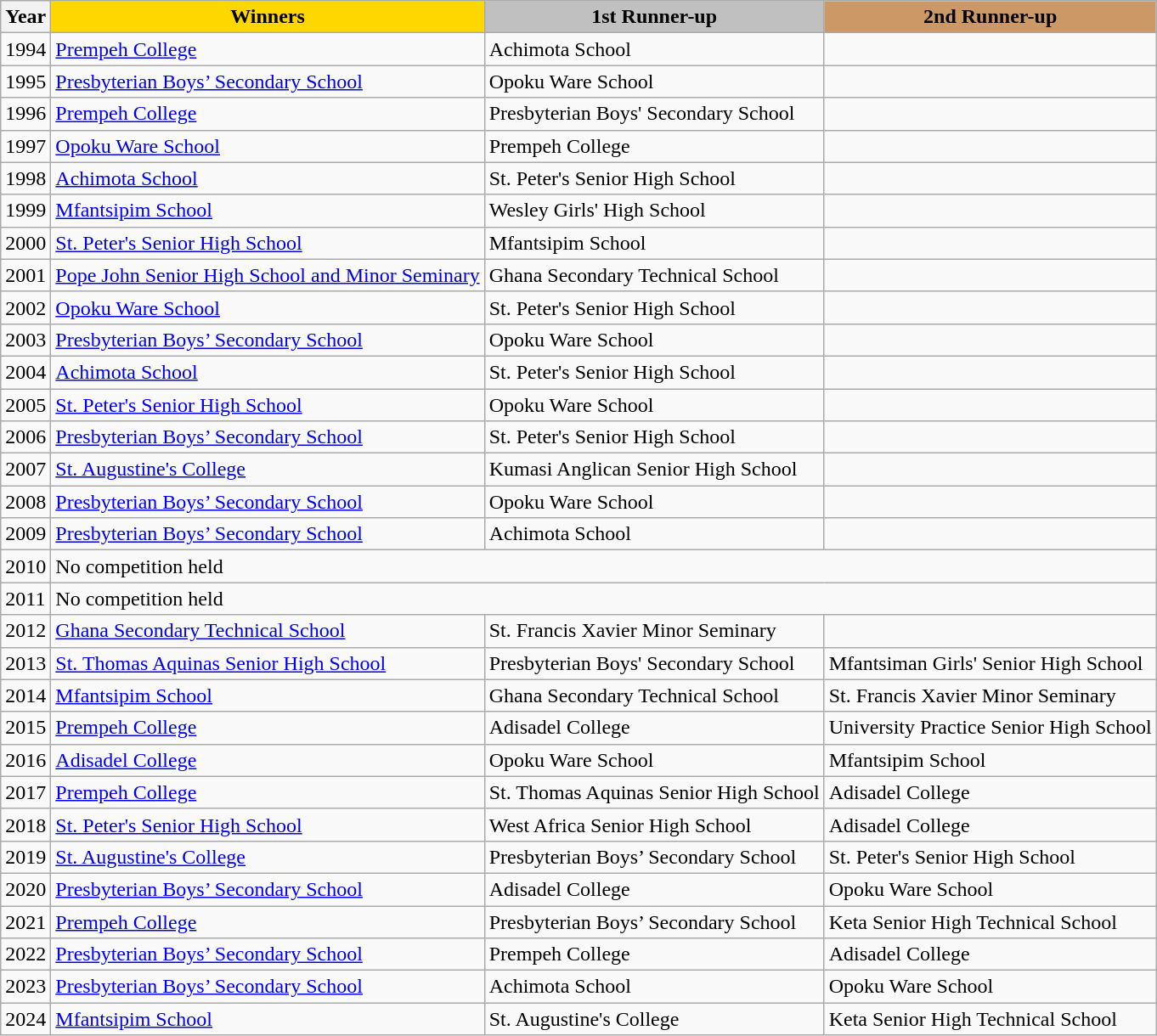<table class="wikitable sortable">
<tr>
<th>Year</th>
<th scope=col style="background-color: gold">Winners</th>
<th scope=col style="background-color: silver">1st Runner-up</th>
<th scope=col style="background-color: #cc9966">2nd Runner-up</th>
</tr>
<tr>
<td>1994</td>
<td><a href='#'>Prempeh College</a></td>
<td>Achimota School</td>
<td></td>
</tr>
<tr>
<td>1995</td>
<td><a href='#'>Presbyterian Boys’ Secondary School</a></td>
<td>Opoku Ware School</td>
<td></td>
</tr>
<tr>
<td>1996</td>
<td><a href='#'>Prempeh College</a></td>
<td>Presbyterian Boys' Secondary School</td>
<td></td>
</tr>
<tr>
<td>1997</td>
<td><a href='#'>Opoku Ware School</a></td>
<td>Prempeh College</td>
<td></td>
</tr>
<tr>
<td>1998</td>
<td><a href='#'>Achimota School</a></td>
<td>St. Peter's Senior High School</td>
<td></td>
</tr>
<tr>
<td>1999</td>
<td><a href='#'>Mfantsipim School</a></td>
<td>Wesley Girls' High School</td>
<td></td>
</tr>
<tr>
<td>2000</td>
<td><a href='#'>St. Peter's Senior High School</a></td>
<td>Mfantsipim School</td>
<td></td>
</tr>
<tr>
<td>2001</td>
<td><a href='#'>Pope John Senior High School and Minor Seminary</a></td>
<td>Ghana Secondary Technical School</td>
<td></td>
</tr>
<tr>
<td>2002</td>
<td><a href='#'>Opoku Ware School</a></td>
<td>St. Peter's Senior High School</td>
<td></td>
</tr>
<tr>
<td>2003</td>
<td><a href='#'>Presbyterian Boys’ Secondary School</a></td>
<td>Opoku Ware School</td>
<td></td>
</tr>
<tr>
<td>2004</td>
<td><a href='#'>Achimota School</a></td>
<td>St. Peter's Senior High School</td>
<td></td>
</tr>
<tr>
<td>2005</td>
<td><a href='#'>St. Peter's Senior High School</a></td>
<td>Opoku Ware School</td>
<td></td>
</tr>
<tr>
<td>2006</td>
<td><a href='#'>Presbyterian Boys’ Secondary School</a></td>
<td>St. Peter's Senior High School</td>
<td></td>
</tr>
<tr>
<td>2007</td>
<td><a href='#'>St. Augustine's College</a></td>
<td>Kumasi Anglican Senior High School</td>
<td></td>
</tr>
<tr>
<td>2008</td>
<td><a href='#'>Presbyterian Boys’ Secondary School</a></td>
<td>Opoku Ware School</td>
<td></td>
</tr>
<tr>
<td>2009</td>
<td><a href='#'>Presbyterian Boys’ Secondary School</a></td>
<td>Achimota School</td>
<td></td>
</tr>
<tr>
<td>2010</td>
<td colspan="3">No competition held</td>
</tr>
<tr>
<td>2011</td>
<td colspan="3">No competition held</td>
</tr>
<tr>
<td>2012</td>
<td><a href='#'>Ghana Secondary Technical School</a></td>
<td>St. Francis Xavier Minor Seminary</td>
<td></td>
</tr>
<tr>
<td>2013</td>
<td><a href='#'>St. Thomas Aquinas Senior High School</a></td>
<td>Presbyterian Boys' Secondary School</td>
<td>Mfantsiman Girls' Senior High School</td>
</tr>
<tr>
<td>2014</td>
<td><a href='#'>Mfantsipim School</a></td>
<td>Ghana Secondary Technical School</td>
<td>St. Francis Xavier Minor Seminary</td>
</tr>
<tr>
<td>2015</td>
<td><a href='#'>Prempeh College</a></td>
<td>Adisadel College</td>
<td>University Practice Senior High School</td>
</tr>
<tr>
<td>2016</td>
<td><a href='#'>Adisadel College</a></td>
<td>Opoku Ware School</td>
<td>Mfantsipim School</td>
</tr>
<tr>
<td>2017</td>
<td><a href='#'>Prempeh College</a></td>
<td>St. Thomas Aquinas Senior High School</td>
<td>Adisadel College</td>
</tr>
<tr>
<td>2018</td>
<td><a href='#'>St. Peter's Senior High School</a></td>
<td>West Africa Senior High School</td>
<td>Adisadel College</td>
</tr>
<tr>
<td>2019</td>
<td><a href='#'>St. Augustine's College</a></td>
<td>Presbyterian Boys’ Secondary School</td>
<td>St. Peter's Senior High School</td>
</tr>
<tr>
<td>2020</td>
<td><a href='#'>Presbyterian Boys’ Secondary School</a></td>
<td>Adisadel College</td>
<td>Opoku Ware School</td>
</tr>
<tr>
<td>2021</td>
<td><a href='#'>Prempeh College</a></td>
<td>Presbyterian Boys’ Secondary School</td>
<td>Keta Senior High Technical School</td>
</tr>
<tr>
<td>2022</td>
<td><a href='#'>Presbyterian Boys’ Secondary School</a></td>
<td>Prempeh College</td>
<td>Adisadel College</td>
</tr>
<tr>
<td>2023</td>
<td><a href='#'>Presbyterian Boys’ Secondary School</a></td>
<td>Achimota School</td>
<td>Opoku Ware School</td>
</tr>
<tr>
<td>2024</td>
<td><a href='#'>Mfantsipim School</a></td>
<td>St. Augustine's College</td>
<td>Keta Senior High Technical School</td>
</tr>
</table>
